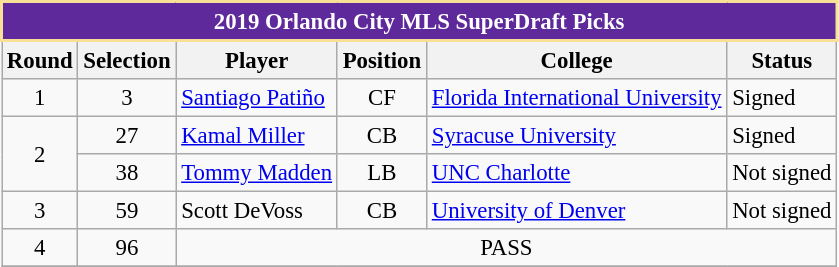<table class="wikitable" style="text-align:left; font-size:95%;">
<tr>
<th colspan="6" style="background:#5E299A; color:white; border:2px solid #F8E196;" scope="col">2019 Orlando City MLS SuperDraft Picks</th>
</tr>
<tr>
<th>Round</th>
<th>Selection</th>
<th>Player</th>
<th>Position</th>
<th>College</th>
<th>Status</th>
</tr>
<tr>
<td align="center">1</td>
<td align="center">3</td>
<td> <a href='#'>Santiago Patiño</a></td>
<td align="center">CF</td>
<td> <a href='#'>Florida International University</a></td>
<td>Signed</td>
</tr>
<tr>
<td rowspan="2" align="center">2</td>
<td align="center">27</td>
<td> <a href='#'>Kamal Miller</a></td>
<td align="center">CB</td>
<td> <a href='#'>Syracuse University</a></td>
<td>Signed</td>
</tr>
<tr>
<td align="center">38</td>
<td> <a href='#'>Tommy Madden</a></td>
<td align="center">LB</td>
<td> <a href='#'>UNC Charlotte</a></td>
<td>Not signed</td>
</tr>
<tr>
<td align="center">3</td>
<td align="center">59</td>
<td> Scott DeVoss</td>
<td align="center">CB</td>
<td> <a href='#'>University of Denver</a></td>
<td>Not signed</td>
</tr>
<tr>
<td align="center">4</td>
<td align="center">96</td>
<td colspan="4" align="center">PASS</td>
</tr>
<tr>
</tr>
</table>
